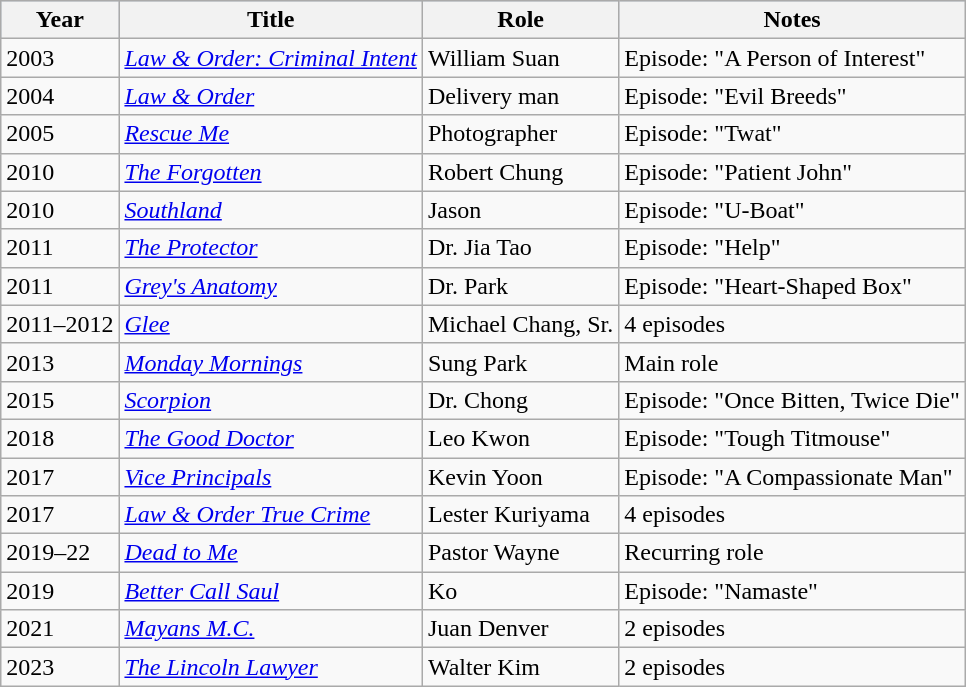<table class="wikitable">
<tr style="background:#b0c4de; text-align:center;">
<th>Year</th>
<th>Title</th>
<th>Role</th>
<th>Notes</th>
</tr>
<tr>
<td>2003</td>
<td><em><a href='#'>Law & Order: Criminal Intent</a></em></td>
<td>William Suan</td>
<td>Episode: "A Person of Interest"</td>
</tr>
<tr>
<td>2004</td>
<td><em><a href='#'>Law & Order</a></em></td>
<td>Delivery man</td>
<td>Episode: "Evil Breeds"</td>
</tr>
<tr>
<td>2005</td>
<td><em><a href='#'>Rescue Me</a></em></td>
<td>Photographer</td>
<td>Episode: "Twat"</td>
</tr>
<tr>
<td>2010</td>
<td><em><a href='#'>The Forgotten</a></em></td>
<td>Robert Chung</td>
<td>Episode: "Patient John"</td>
</tr>
<tr>
<td>2010</td>
<td><em><a href='#'>Southland</a></em></td>
<td>Jason</td>
<td>Episode: "U-Boat"</td>
</tr>
<tr>
<td>2011</td>
<td><em><a href='#'>The Protector</a></em></td>
<td>Dr. Jia Tao</td>
<td>Episode: "Help"</td>
</tr>
<tr>
<td>2011</td>
<td><em><a href='#'>Grey's Anatomy</a></em></td>
<td>Dr. Park</td>
<td>Episode: "Heart-Shaped Box"</td>
</tr>
<tr>
<td>2011–2012</td>
<td><em><a href='#'>Glee</a></em></td>
<td>Michael Chang, Sr.</td>
<td>4 episodes</td>
</tr>
<tr>
<td>2013</td>
<td><em><a href='#'>Monday Mornings</a></em></td>
<td>Sung Park</td>
<td>Main role</td>
</tr>
<tr>
<td>2015</td>
<td><em><a href='#'>Scorpion</a></em></td>
<td>Dr. Chong</td>
<td>Episode: "Once Bitten, Twice Die"</td>
</tr>
<tr>
<td>2018</td>
<td><em><a href='#'>The Good Doctor</a></em></td>
<td>Leo Kwon</td>
<td>Episode: "Tough Titmouse"</td>
</tr>
<tr>
<td>2017</td>
<td><em><a href='#'>Vice Principals</a></em></td>
<td>Kevin Yoon</td>
<td>Episode: "A Compassionate Man"</td>
</tr>
<tr>
<td>2017</td>
<td><em><a href='#'>Law & Order True Crime</a></em></td>
<td>Lester Kuriyama</td>
<td>4 episodes</td>
</tr>
<tr>
<td>2019–22</td>
<td><em><a href='#'>Dead to Me</a></em></td>
<td>Pastor Wayne</td>
<td>Recurring role</td>
</tr>
<tr>
<td>2019</td>
<td><em><a href='#'>Better Call Saul</a></em></td>
<td>Ko</td>
<td>Episode: "Namaste"</td>
</tr>
<tr>
<td>2021</td>
<td><em><a href='#'>Mayans M.C.</a></em></td>
<td>Juan Denver</td>
<td>2 episodes</td>
</tr>
<tr>
<td>2023</td>
<td><em><a href='#'>The Lincoln Lawyer</a></em></td>
<td>Walter Kim</td>
<td>2 episodes</td>
</tr>
</table>
